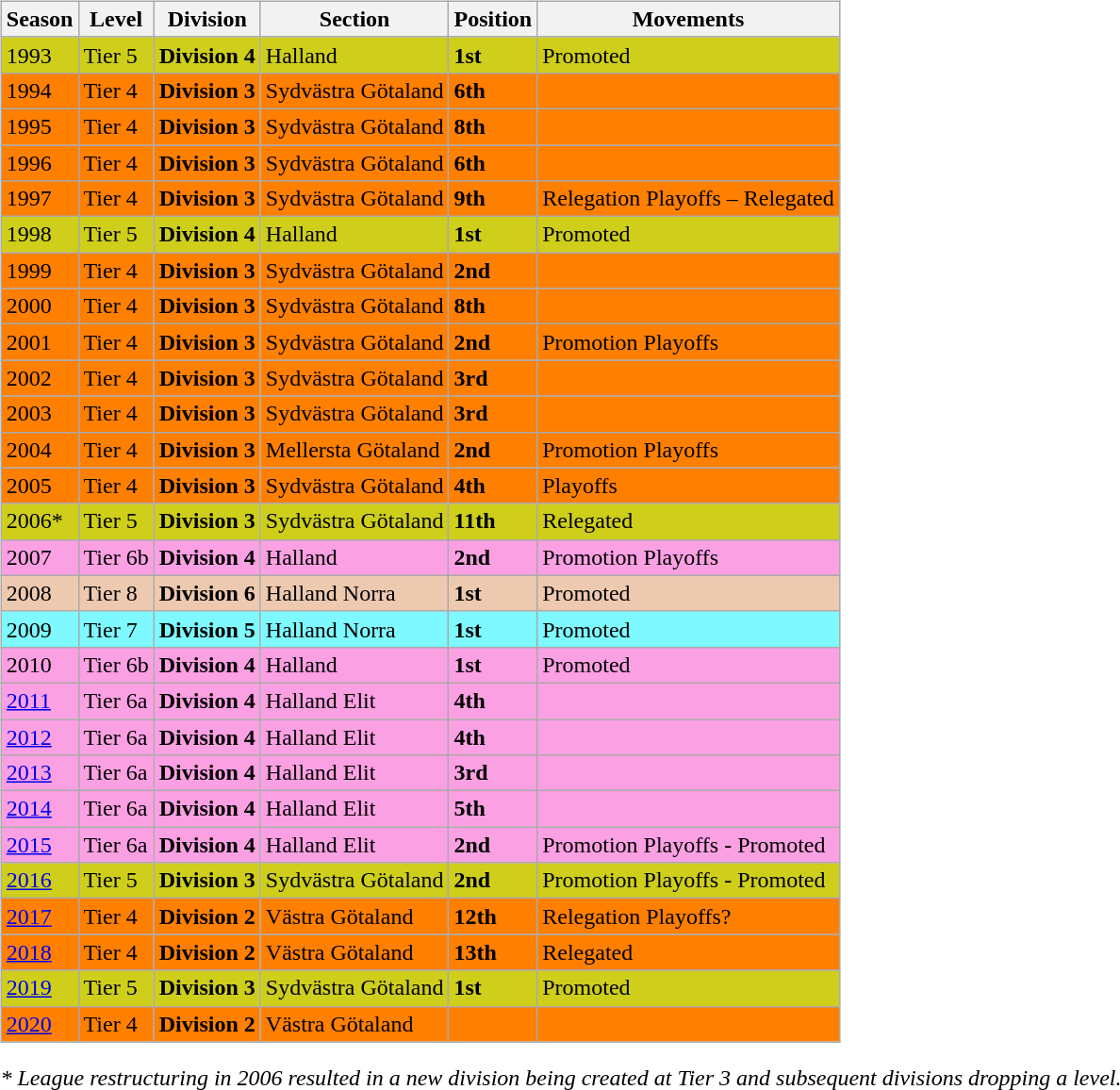<table>
<tr>
<td valign="top" width=0%><br><table class="wikitable">
<tr style="background:#f0f6fa;">
<th><strong>Season</strong></th>
<th><strong>Level</strong></th>
<th><strong>Division</strong></th>
<th><strong>Section</strong></th>
<th><strong>Position</strong></th>
<th><strong>Movements</strong></th>
</tr>
<tr>
<td style="background:#CECE1B;">1993</td>
<td style="background:#CECE1B;">Tier 5</td>
<td style="background:#CECE1B;"><strong>Division 4</strong></td>
<td style="background:#CECE1B;">Halland</td>
<td style="background:#CECE1B;"><strong>1st</strong></td>
<td style="background:#CECE1B;">Promoted</td>
</tr>
<tr>
<td style="background:#FF7F00;">1994</td>
<td style="background:#FF7F00;">Tier 4</td>
<td style="background:#FF7F00;"><strong>Division 3</strong></td>
<td style="background:#FF7F00;">Sydvästra Götaland</td>
<td style="background:#FF7F00;"><strong>6th</strong></td>
<td style="background:#FF7F00;"></td>
</tr>
<tr>
<td style="background:#FF7F00;">1995</td>
<td style="background:#FF7F00;">Tier 4</td>
<td style="background:#FF7F00;"><strong>Division 3</strong></td>
<td style="background:#FF7F00;">Sydvästra Götaland</td>
<td style="background:#FF7F00;"><strong>8th</strong></td>
<td style="background:#FF7F00;"></td>
</tr>
<tr>
<td style="background:#FF7F00;">1996</td>
<td style="background:#FF7F00;">Tier 4</td>
<td style="background:#FF7F00;"><strong>Division 3</strong></td>
<td style="background:#FF7F00;">Sydvästra Götaland</td>
<td style="background:#FF7F00;"><strong>6th</strong></td>
<td style="background:#FF7F00;"></td>
</tr>
<tr>
<td style="background:#FF7F00;">1997</td>
<td style="background:#FF7F00;">Tier 4</td>
<td style="background:#FF7F00;"><strong>Division 3</strong></td>
<td style="background:#FF7F00;">Sydvästra Götaland</td>
<td style="background:#FF7F00;"><strong>9th</strong></td>
<td style="background:#FF7F00;">Relegation Playoffs – Relegated</td>
</tr>
<tr>
<td style="background:#CECE1B;">1998</td>
<td style="background:#CECE1B;">Tier 5</td>
<td style="background:#CECE1B;"><strong>Division 4</strong></td>
<td style="background:#CECE1B;">Halland</td>
<td style="background:#CECE1B;"><strong>1st</strong></td>
<td style="background:#CECE1B;">Promoted</td>
</tr>
<tr>
<td style="background:#FF7F00;">1999</td>
<td style="background:#FF7F00;">Tier 4</td>
<td style="background:#FF7F00;"><strong>Division 3</strong></td>
<td style="background:#FF7F00;">Sydvästra Götaland</td>
<td style="background:#FF7F00;"><strong>2nd</strong></td>
<td style="background:#FF7F00;"></td>
</tr>
<tr>
<td style="background:#FF7F00;">2000</td>
<td style="background:#FF7F00;">Tier 4</td>
<td style="background:#FF7F00;"><strong>Division 3</strong></td>
<td style="background:#FF7F00;">Sydvästra Götaland</td>
<td style="background:#FF7F00;"><strong>8th</strong></td>
<td style="background:#FF7F00;"></td>
</tr>
<tr>
<td style="background:#FF7F00;">2001</td>
<td style="background:#FF7F00;">Tier 4</td>
<td style="background:#FF7F00;"><strong>Division 3</strong></td>
<td style="background:#FF7F00;">Sydvästra Götaland</td>
<td style="background:#FF7F00;"><strong>2nd</strong></td>
<td style="background:#FF7F00;">Promotion Playoffs</td>
</tr>
<tr>
<td style="background:#FF7F00;">2002</td>
<td style="background:#FF7F00;">Tier 4</td>
<td style="background:#FF7F00;"><strong>Division 3</strong></td>
<td style="background:#FF7F00;">Sydvästra Götaland</td>
<td style="background:#FF7F00;"><strong>3rd</strong></td>
<td style="background:#FF7F00;"></td>
</tr>
<tr>
<td style="background:#FF7F00;">2003</td>
<td style="background:#FF7F00;">Tier 4</td>
<td style="background:#FF7F00;"><strong>Division 3</strong></td>
<td style="background:#FF7F00;">Sydvästra Götaland</td>
<td style="background:#FF7F00;"><strong>3rd</strong></td>
<td style="background:#FF7F00;"></td>
</tr>
<tr>
<td style="background:#FF7F00;">2004</td>
<td style="background:#FF7F00;">Tier 4</td>
<td style="background:#FF7F00;"><strong>Division 3</strong></td>
<td style="background:#FF7F00;">Mellersta Götaland</td>
<td style="background:#FF7F00;"><strong>2nd</strong></td>
<td style="background:#FF7F00;">Promotion Playoffs</td>
</tr>
<tr>
<td style="background:#FF7F00;">2005</td>
<td style="background:#FF7F00;">Tier 4</td>
<td style="background:#FF7F00;"><strong>Division 3</strong></td>
<td style="background:#FF7F00;">Sydvästra Götaland</td>
<td style="background:#FF7F00;"><strong>4th</strong></td>
<td style="background:#FF7F00;">Playoffs</td>
</tr>
<tr>
<td style="background:#CECE1B;">2006*</td>
<td style="background:#CECE1B;">Tier 5</td>
<td style="background:#CECE1B;"><strong>Division 3</strong></td>
<td style="background:#CECE1B;">Sydvästra Götaland</td>
<td style="background:#CECE1B;"><strong>11th</strong></td>
<td style="background:#CECE1B;">Relegated</td>
</tr>
<tr>
<td style="background:#FBA0E3;">2007</td>
<td style="background:#FBA0E3;">Tier 6b</td>
<td style="background:#FBA0E3;"><strong>Division 4</strong></td>
<td style="background:#FBA0E3;">Halland</td>
<td style="background:#FBA0E3;"><strong>2nd</strong></td>
<td style="background:#FBA0E3;">Promotion Playoffs</td>
</tr>
<tr>
<td style="background:#EDC9AF;">2008</td>
<td style="background:#EDC9AF;">Tier 8</td>
<td style="background:#EDC9AF;"><strong>Division 6</strong></td>
<td style="background:#EDC9AF;">Halland Norra</td>
<td style="background:#EDC9AF;"><strong>1st</strong></td>
<td style="background:#EDC9AF;">Promoted</td>
</tr>
<tr>
<td style="background:#7DF9FF;">2009</td>
<td style="background:#7DF9FF;">Tier 7</td>
<td style="background:#7DF9FF;"><strong>Division 5</strong></td>
<td style="background:#7DF9FF;">Halland Norra</td>
<td style="background:#7DF9FF;"><strong>1st</strong></td>
<td style="background:#7DF9FF;">Promoted</td>
</tr>
<tr>
<td style="background:#FBA0E3;">2010</td>
<td style="background:#FBA0E3;">Tier 6b</td>
<td style="background:#FBA0E3;"><strong>Division 4</strong></td>
<td style="background:#FBA0E3;">Halland</td>
<td style="background:#FBA0E3;"><strong>1st</strong></td>
<td style="background:#FBA0E3;">Promoted</td>
</tr>
<tr>
<td style="background:#FBA0E3;"><a href='#'>2011</a></td>
<td style="background:#FBA0E3;">Tier 6a</td>
<td style="background:#FBA0E3;"><strong>Division 4</strong></td>
<td style="background:#FBA0E3;">Halland Elit</td>
<td style="background:#FBA0E3;"><strong>4th</strong></td>
<td style="background:#FBA0E3;"></td>
</tr>
<tr>
<td style="background:#FBA0E3;"><a href='#'>2012</a></td>
<td style="background:#FBA0E3;">Tier 6a</td>
<td style="background:#FBA0E3;"><strong>Division 4</strong></td>
<td style="background:#FBA0E3;">Halland Elit</td>
<td style="background:#FBA0E3;"><strong>4th</strong></td>
<td style="background:#FBA0E3;"></td>
</tr>
<tr>
<td style="background:#FBA0E3;"><a href='#'>2013</a></td>
<td style="background:#FBA0E3;">Tier 6a</td>
<td style="background:#FBA0E3;"><strong>Division 4</strong></td>
<td style="background:#FBA0E3;">Halland Elit</td>
<td style="background:#FBA0E3;"><strong>3rd</strong></td>
<td style="background:#FBA0E3;"></td>
</tr>
<tr>
<td style="background:#FBA0E3;"><a href='#'>2014</a></td>
<td style="background:#FBA0E3;">Tier 6a</td>
<td style="background:#FBA0E3;"><strong>Division 4</strong></td>
<td style="background:#FBA0E3;">Halland Elit</td>
<td style="background:#FBA0E3;"><strong>5th</strong></td>
<td style="background:#FBA0E3;"></td>
</tr>
<tr>
<td style="background:#FBA0E3;"><a href='#'>2015</a></td>
<td style="background:#FBA0E3;">Tier 6a</td>
<td style="background:#FBA0E3;"><strong>Division 4</strong></td>
<td style="background:#FBA0E3;">Halland Elit</td>
<td style="background:#FBA0E3;"><strong>2nd</strong></td>
<td style="background:#FBA0E3;">Promotion Playoffs - Promoted</td>
</tr>
<tr>
<td style="background:#CECE1B;"><a href='#'>2016</a></td>
<td style="background:#CECE1B;">Tier 5</td>
<td style="background:#CECE1B;"><strong>Division 3</strong></td>
<td style="background:#CECE1B;">Sydvästra Götaland</td>
<td style="background:#CECE1B;"><strong>2nd</strong></td>
<td style="background:#CECE1B;">Promotion Playoffs - Promoted</td>
</tr>
<tr>
<td style="background:#FF7F00;"><a href='#'>2017</a></td>
<td style="background:#FF7F00;">Tier 4</td>
<td style="background:#FF7F00;"><strong>Division 2</strong></td>
<td style="background:#FF7F00;">Västra Götaland</td>
<td style="background:#FF7F00;"><strong>12th</strong></td>
<td style="background:#FF7F00;">Relegation Playoffs?</td>
</tr>
<tr>
<td style="background:#FF7F00;"><a href='#'>2018</a></td>
<td style="background:#FF7F00;">Tier 4</td>
<td style="background:#FF7F00;"><strong>Division 2</strong></td>
<td style="background:#FF7F00;">Västra Götaland</td>
<td style="background:#FF7F00;"><strong>13th</strong></td>
<td style="background:#FF7F00;">Relegated</td>
</tr>
<tr>
<td style="background:#CECE1B;"><a href='#'>2019</a></td>
<td style="background:#CECE1B;">Tier 5</td>
<td style="background:#CECE1B;"><strong>Division 3</strong></td>
<td style="background:#CECE1B;">Sydvästra Götaland</td>
<td style="background:#CECE1B;"><strong>1st</strong></td>
<td style="background:#CECE1B;">Promoted</td>
</tr>
<tr>
<td style="background:#FF7F00;"><a href='#'>2020</a></td>
<td style="background:#FF7F00;">Tier 4</td>
<td style="background:#FF7F00;"><strong>Division 2</strong></td>
<td style="background:#FF7F00;">Västra Götaland</td>
<td style="background:#FF7F00;"></td>
<td style="background:#FF7F00;"></td>
</tr>
</table>
<em>* League restructuring in 2006 resulted in a new division being created at Tier 3 and subsequent divisions dropping a level.</em>




</td>
</tr>
</table>
